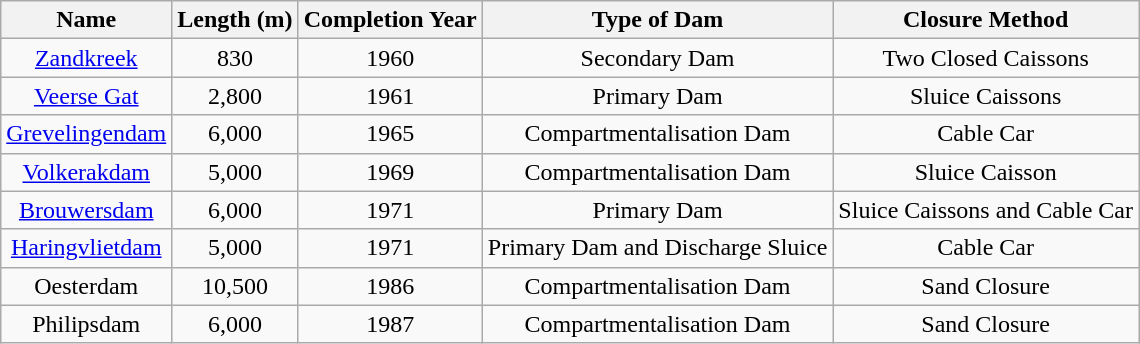<table class="wikitable" style="text-align:center;">
<tr>
<th>Name</th>
<th>Length (m)</th>
<th>Completion Year</th>
<th>Type of Dam</th>
<th>Closure Method</th>
</tr>
<tr>
<td><a href='#'>Zandkreek</a></td>
<td>830</td>
<td>1960</td>
<td>Secondary Dam</td>
<td>Two Closed Caissons</td>
</tr>
<tr>
<td><a href='#'>Veerse Gat</a></td>
<td>2,800</td>
<td>1961</td>
<td>Primary Dam</td>
<td>Sluice Caissons</td>
</tr>
<tr>
<td><a href='#'>Grevelingendam</a></td>
<td>6,000</td>
<td>1965</td>
<td>Compartmentalisation Dam</td>
<td>Cable Car</td>
</tr>
<tr>
<td><a href='#'>Volkerakdam</a></td>
<td>5,000</td>
<td>1969</td>
<td>Compartmentalisation Dam</td>
<td>Sluice Caisson</td>
</tr>
<tr>
<td><a href='#'>Brouwersdam</a></td>
<td>6,000</td>
<td>1971</td>
<td>Primary Dam</td>
<td>Sluice Caissons and Cable Car</td>
</tr>
<tr>
<td><a href='#'>Haringvlietdam</a></td>
<td>5,000</td>
<td>1971</td>
<td>Primary Dam and Discharge Sluice</td>
<td>Cable Car</td>
</tr>
<tr>
<td>Oesterdam</td>
<td>10,500</td>
<td>1986</td>
<td>Compartmentalisation Dam</td>
<td>Sand Closure</td>
</tr>
<tr>
<td>Philipsdam</td>
<td>6,000</td>
<td>1987</td>
<td>Compartmentalisation Dam</td>
<td>Sand Closure</td>
</tr>
</table>
